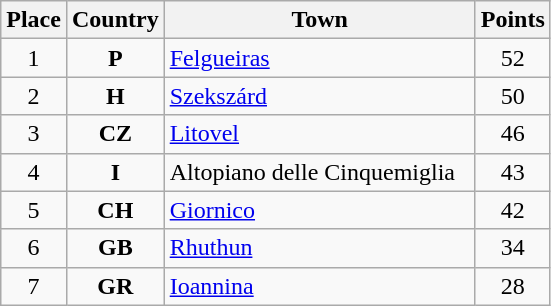<table class="wikitable" style="text-align;">
<tr>
<th width="25">Place</th>
<th width="25">Country</th>
<th width="200">Town</th>
<th width="25">Points</th>
</tr>
<tr>
<td align="center">1</td>
<td align="center"><strong>P</strong></td>
<td align="left"><a href='#'>Felgueiras</a></td>
<td align="center">52</td>
</tr>
<tr>
<td align="center">2</td>
<td align="center"><strong>H</strong></td>
<td align="left"><a href='#'>Szekszárd</a></td>
<td align="center">50</td>
</tr>
<tr>
<td align="center">3</td>
<td align="center"><strong>CZ</strong></td>
<td align="left"><a href='#'>Litovel</a></td>
<td align="center">46</td>
</tr>
<tr>
<td align="center">4</td>
<td align="center"><strong>I</strong></td>
<td align="left">Altopiano delle Cinquemiglia</td>
<td align="center">43</td>
</tr>
<tr>
<td align="center">5</td>
<td align="center"><strong>CH</strong></td>
<td align="left"><a href='#'>Giornico</a></td>
<td align="center">42</td>
</tr>
<tr>
<td align="center">6</td>
<td align="center"><strong>GB</strong></td>
<td align="left"><a href='#'>Rhuthun</a></td>
<td align="center">34</td>
</tr>
<tr>
<td align="center">7</td>
<td align="center"><strong>GR</strong></td>
<td align="left"><a href='#'>Ioannina</a></td>
<td align="center">28</td>
</tr>
</table>
